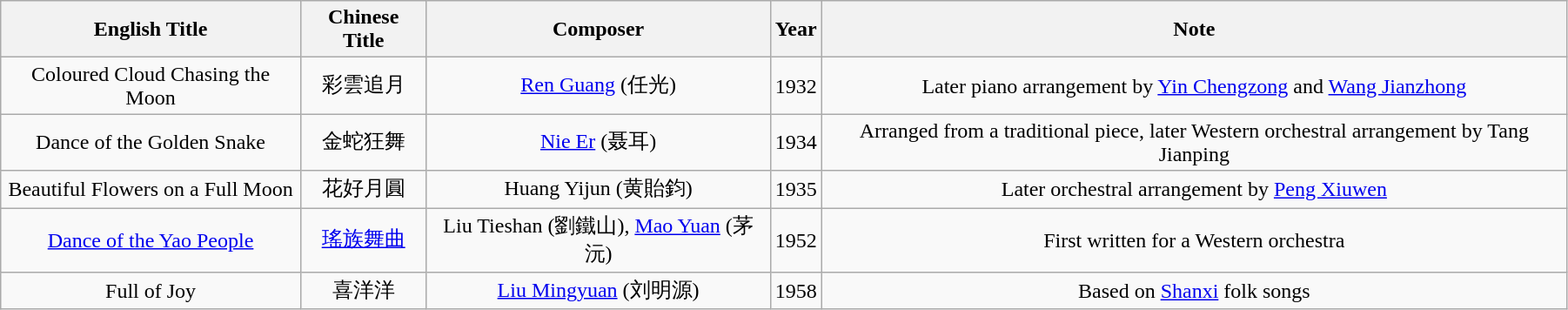<table class="wikitable" style="text-align:center; width:95%;">
<tr>
<th scope="col">English Title</th>
<th scope="col">Chinese Title</th>
<th scope="col">Composer</th>
<th scope="col">Year</th>
<th scope="col">Note</th>
</tr>
<tr>
<td>Coloured Cloud Chasing the Moon</td>
<td>彩雲追月</td>
<td><a href='#'>Ren Guang</a> (任光)</td>
<td>1932</td>
<td>Later piano arrangement by <a href='#'>Yin Chengzong</a> and <a href='#'>Wang Jianzhong</a></td>
</tr>
<tr>
<td>Dance of the Golden Snake</td>
<td>金蛇狂舞</td>
<td><a href='#'>Nie Er</a> (聂耳)</td>
<td>1934</td>
<td>Arranged from a traditional piece, later Western orchestral arrangement by Tang Jianping</td>
</tr>
<tr>
<td>Beautiful Flowers on a Full Moon</td>
<td>花好月圓</td>
<td>Huang Yijun (黄貽鈞)</td>
<td>1935</td>
<td>Later orchestral arrangement by <a href='#'>Peng Xiuwen</a></td>
</tr>
<tr>
<td><a href='#'>Dance of the Yao People</a></td>
<td><a href='#'>瑤族舞曲</a></td>
<td>Liu Tieshan (劉鐵山), <a href='#'>Mao Yuan</a> (茅沅)</td>
<td>1952</td>
<td>First written for a Western orchestra</td>
</tr>
<tr>
<td>Full of Joy</td>
<td>喜洋洋</td>
<td><a href='#'>Liu Mingyuan</a> (刘明源)</td>
<td>1958</td>
<td>Based on <a href='#'>Shanxi</a> folk songs</td>
</tr>
</table>
